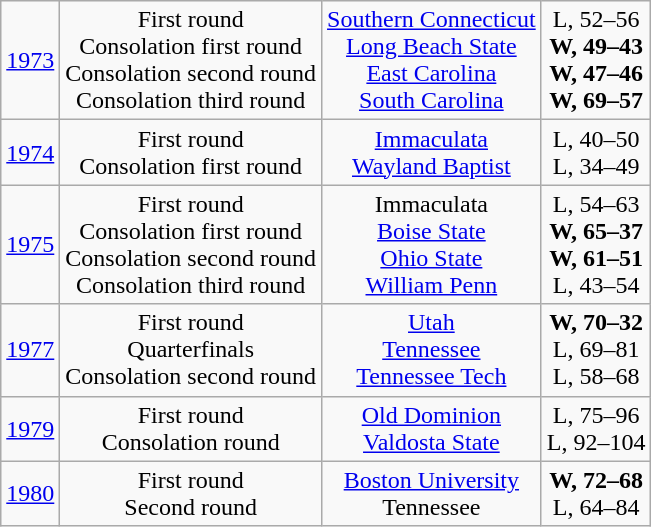<table class="wikitable">
<tr align="center">
<td><a href='#'>1973</a></td>
<td>First round<br>Consolation first round<br>Consolation second round<br>Consolation third round</td>
<td><a href='#'>Southern Connecticut</a><br><a href='#'>Long Beach State</a><br><a href='#'>East Carolina</a><br><a href='#'>South Carolina</a></td>
<td>L, 52–56<br><strong>W, 49–43</strong><br><strong>W, 47–46</strong><br><strong>W, 69–57</strong></td>
</tr>
<tr align="center">
<td><a href='#'>1974</a></td>
<td>First round<br>Consolation first round</td>
<td><a href='#'>Immaculata</a><br><a href='#'>Wayland Baptist</a></td>
<td>L, 40–50<br>L, 34–49</td>
</tr>
<tr align="center">
<td><a href='#'>1975</a></td>
<td>First round<br>Consolation first round<br>Consolation second round<br>Consolation third round</td>
<td>Immaculata<br><a href='#'>Boise State</a><br><a href='#'>Ohio State</a><br><a href='#'>William Penn</a></td>
<td>L, 54–63<br><strong>W, 65–37</strong><br><strong>W, 61–51</strong><br>L, 43–54</td>
</tr>
<tr align="center">
<td><a href='#'>1977</a></td>
<td>First round<br>Quarterfinals<br>Consolation second round</td>
<td><a href='#'>Utah</a><br><a href='#'>Tennessee</a><br><a href='#'>Tennessee Tech</a></td>
<td><strong>W, 70–32</strong><br>L, 69–81<br>L, 58–68</td>
</tr>
<tr align="center">
<td><a href='#'>1979</a></td>
<td>First round<br>Consolation round</td>
<td><a href='#'>Old Dominion</a><br><a href='#'>Valdosta State</a></td>
<td>L, 75–96<br>L, 92–104</td>
</tr>
<tr align="center">
<td><a href='#'>1980</a></td>
<td>First round<br>Second round</td>
<td><a href='#'>Boston University</a><br>Tennessee</td>
<td><strong>W, 72–68</strong><br>L, 64–84</td>
</tr>
</table>
